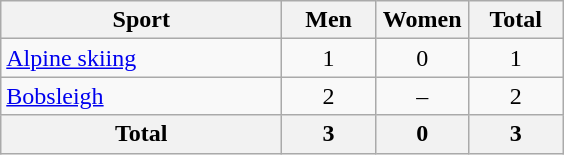<table class="wikitable sortable" style="text-align:center;">
<tr>
<th width=180>Sport</th>
<th width=55>Men</th>
<th width=55>Women</th>
<th width=55>Total</th>
</tr>
<tr>
<td align=left><a href='#'>Alpine skiing</a></td>
<td>1</td>
<td>0</td>
<td>1</td>
</tr>
<tr>
<td align=left><a href='#'>Bobsleigh</a></td>
<td>2</td>
<td>–</td>
<td>2</td>
</tr>
<tr>
<th>Total</th>
<th>3</th>
<th>0</th>
<th>3</th>
</tr>
</table>
